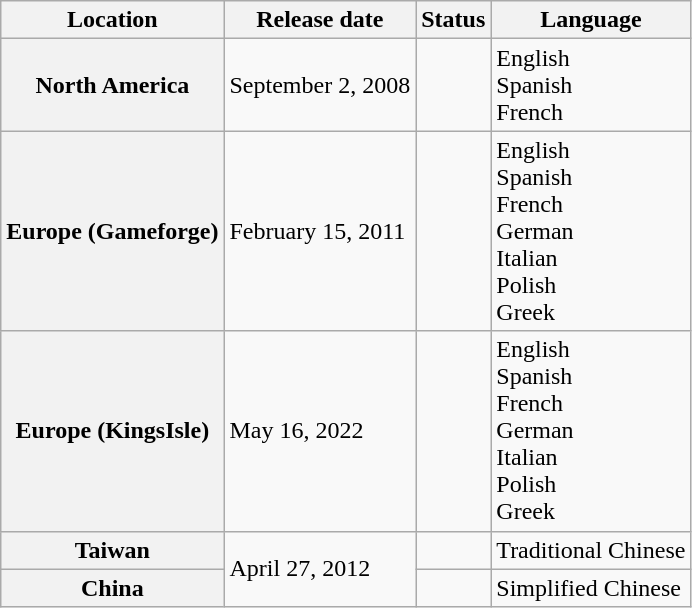<table class="wikitable plainrowheaders">
<tr>
<th>Location</th>
<th>Release date</th>
<th>Status</th>
<th>Language</th>
</tr>
<tr>
<th scope="row">North America</th>
<td>September 2, 2008</td>
<td></td>
<td>English <br> Spanish <br> French</td>
</tr>
<tr>
<th scope="row">Europe (Gameforge)</th>
<td>February 15, 2011</td>
<td></td>
<td>English <br> Spanish <br> French <br> German <br> Italian <br> Polish <br> Greek</td>
</tr>
<tr>
<th scope="row">Europe (KingsIsle)</th>
<td>May 16, 2022</td>
<td></td>
<td>English <br> Spanish <br> French <br> German <br> Italian <br> Polish <br> Greek</td>
</tr>
<tr>
<th scope="row">Taiwan</th>
<td rowspan="2">April 27, 2012</td>
<td></td>
<td>Traditional Chinese</td>
</tr>
<tr>
<th scope="row">China</th>
<td></td>
<td>Simplified Chinese</td>
</tr>
</table>
